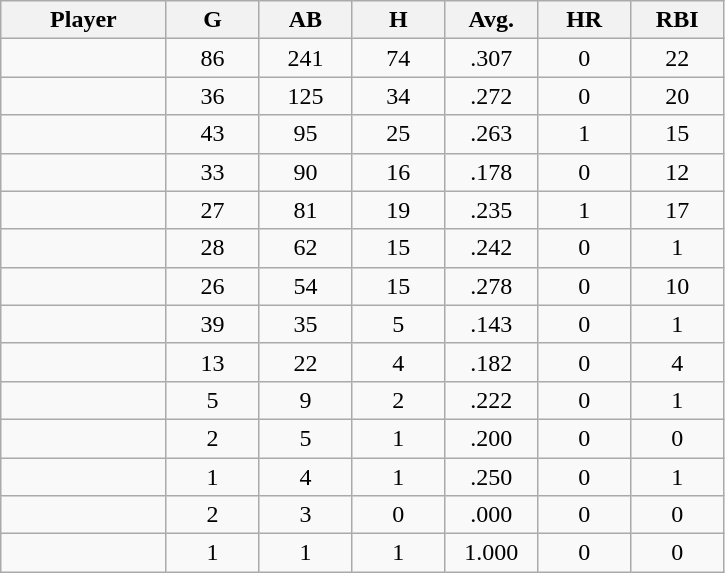<table class="wikitable sortable">
<tr>
<th bgcolor="#DDDDFF" width="16%">Player</th>
<th bgcolor="#DDDDFF" width="9%">G</th>
<th bgcolor="#DDDDFF" width="9%">AB</th>
<th bgcolor="#DDDDFF" width="9%">H</th>
<th bgcolor="#DDDDFF" width="9%">Avg.</th>
<th bgcolor="#DDDDFF" width="9%">HR</th>
<th bgcolor="#DDDDFF" width="9%">RBI</th>
</tr>
<tr align="center">
<td></td>
<td>86</td>
<td>241</td>
<td>74</td>
<td>.307</td>
<td>0</td>
<td>22</td>
</tr>
<tr align="center">
<td></td>
<td>36</td>
<td>125</td>
<td>34</td>
<td>.272</td>
<td>0</td>
<td>20</td>
</tr>
<tr align="center">
<td></td>
<td>43</td>
<td>95</td>
<td>25</td>
<td>.263</td>
<td>1</td>
<td>15</td>
</tr>
<tr align="center">
<td></td>
<td>33</td>
<td>90</td>
<td>16</td>
<td>.178</td>
<td>0</td>
<td>12</td>
</tr>
<tr align="center">
<td></td>
<td>27</td>
<td>81</td>
<td>19</td>
<td>.235</td>
<td>1</td>
<td>17</td>
</tr>
<tr align="center">
<td></td>
<td>28</td>
<td>62</td>
<td>15</td>
<td>.242</td>
<td>0</td>
<td>1</td>
</tr>
<tr align="center">
<td></td>
<td>26</td>
<td>54</td>
<td>15</td>
<td>.278</td>
<td>0</td>
<td>10</td>
</tr>
<tr align="center">
<td></td>
<td>39</td>
<td>35</td>
<td>5</td>
<td>.143</td>
<td>0</td>
<td>1</td>
</tr>
<tr align="center">
<td></td>
<td>13</td>
<td>22</td>
<td>4</td>
<td>.182</td>
<td>0</td>
<td>4</td>
</tr>
<tr align="center">
<td></td>
<td>5</td>
<td>9</td>
<td>2</td>
<td>.222</td>
<td>0</td>
<td>1</td>
</tr>
<tr align="center">
<td></td>
<td>2</td>
<td>5</td>
<td>1</td>
<td>.200</td>
<td>0</td>
<td>0</td>
</tr>
<tr align="center">
<td></td>
<td>1</td>
<td>4</td>
<td>1</td>
<td>.250</td>
<td>0</td>
<td>1</td>
</tr>
<tr align="center">
<td></td>
<td>2</td>
<td>3</td>
<td>0</td>
<td>.000</td>
<td>0</td>
<td>0</td>
</tr>
<tr align="center">
<td></td>
<td>1</td>
<td>1</td>
<td>1</td>
<td>1.000</td>
<td>0</td>
<td>0</td>
</tr>
</table>
